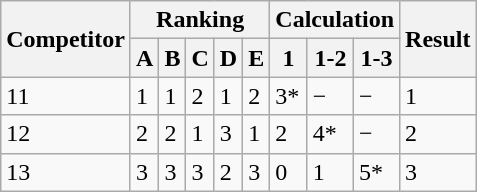<table class="wikitable">
<tr>
<th rowspan="2">Competitor</th>
<th colspan="5">Ranking</th>
<th colspan="3">Calculation</th>
<th rowspan="2">Result</th>
</tr>
<tr>
<th>A</th>
<th>B</th>
<th>C</th>
<th>D</th>
<th>E</th>
<th>1</th>
<th>1-2</th>
<th>1-3</th>
</tr>
<tr>
<td>11</td>
<td>1</td>
<td>1</td>
<td>2</td>
<td>1</td>
<td>2</td>
<td>3*</td>
<td>−</td>
<td>−</td>
<td>1</td>
</tr>
<tr>
<td>12</td>
<td>2</td>
<td>2</td>
<td>1</td>
<td>3</td>
<td>1</td>
<td>2</td>
<td>4*</td>
<td>−</td>
<td>2</td>
</tr>
<tr>
<td>13</td>
<td>3</td>
<td>3</td>
<td>3</td>
<td>2</td>
<td>3</td>
<td>0</td>
<td>1</td>
<td>5*</td>
<td>3</td>
</tr>
</table>
